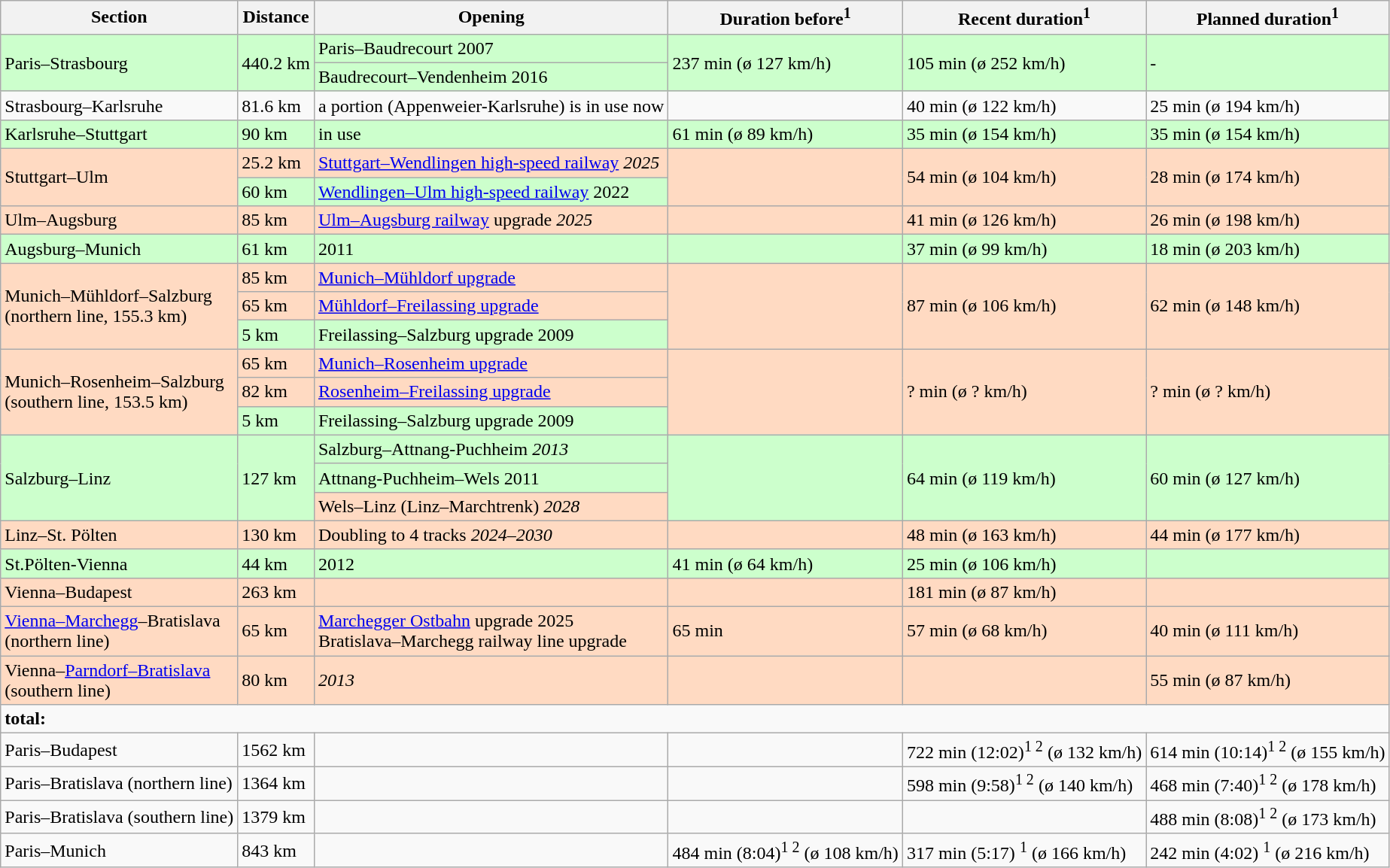<table class="wikitable">
<tr>
<th class="hintergrundfarbe6">Section</th>
<th class="hintergrundfarbe6">Distance</th>
<th class="hintergrundfarbe6">Opening</th>
<th class="hintergrundfarbe6">Duration before<sup>1</sup></th>
<th class="hintergrundfarbe6">Recent duration<sup>1</sup></th>
<th class="hintergrundfarbe6">Planned duration<sup>1</sup></th>
</tr>
<tr style="background-color: #ccffcc;">
<td rowspan=2>Paris–Strasbourg</td>
<td rowspan=2>440.2 km</td>
<td>Paris–Baudrecourt 2007</td>
<td rowspan=2>237 min (ø 127 km/h)</td>
<td rowspan=2>105 min (ø 252 km/h)</td>
<td rowspan=2>-</td>
</tr>
<tr style="background-color: #ccffcc;">
<td>Baudrecourt–Vendenheim 2016</td>
</tr>
<tr>
<td>Strasbourg–Karlsruhe</td>
<td>81.6 km</td>
<td>a portion (Appenweier-Karlsruhe) is in use now</td>
<td></td>
<td>40 min (ø 122 km/h)</td>
<td>25 min (ø 194 km/h)</td>
</tr>
<tr style="background-color: #ccffcc;">
<td>Karlsruhe–Stuttgart</td>
<td>90 km</td>
<td>in use</td>
<td>61 min (ø 89 km/h)</td>
<td>35 min (ø 154 km/h)</td>
<td>35 min (ø 154 km/h)</td>
</tr>
<tr style="background-color: #ffdac2;">
<td rowspan=2>Stuttgart–Ulm</td>
<td>25.2 km</td>
<td><a href='#'>Stuttgart–Wendlingen high-speed railway</a> <em>2025</em></td>
<td rowspan=2></td>
<td rowspan=2>54 min (ø 104 km/h)</td>
<td rowspan=2>28 min (ø 174 km/h)</td>
</tr>
<tr style="background-color: #ccffcc;">
<td>60 km</td>
<td><a href='#'>Wendlingen–Ulm high-speed railway</a> 2022</td>
</tr>
<tr style="background-color: #ffdac2;">
<td>Ulm–Augsburg</td>
<td>85 km</td>
<td><a href='#'>Ulm–Augsburg railway</a> upgrade <em>2025</em></td>
<td></td>
<td>41 min (ø 126 km/h)</td>
<td>26 min (ø 198 km/h)</td>
</tr>
<tr style="background-color: #ccffcc;">
<td>Augsburg–Munich</td>
<td>61 km</td>
<td>2011</td>
<td></td>
<td>37 min (ø 99 km/h)</td>
<td>18 min (ø 203 km/h)</td>
</tr>
<tr style="background-color: #ffdac2;">
<td rowspan=3>Munich–Mühldorf–Salzburg<br>(northern line, 155.3 km)</td>
<td>85 km</td>
<td><a href='#'>Munich–Mühldorf upgrade</a></td>
<td rowspan=3></td>
<td rowspan=3>87 min (ø 106 km/h)</td>
<td rowspan=3>62 min (ø 148 km/h)</td>
</tr>
<tr style="background-color: #ffdac2;">
<td>65 km</td>
<td><a href='#'>Mühldorf–Freilassing upgrade</a></td>
</tr>
<tr style="background-color: #ccffcc;">
<td>5 km</td>
<td>Freilassing–Salzburg upgrade 2009</td>
</tr>
<tr style="background-color: #ffdac2;">
<td rowspan=3>Munich–Rosenheim–Salzburg<br>(southern line, 153.5 km)</td>
<td>65 km</td>
<td><a href='#'>Munich–Rosenheim upgrade</a></td>
<td rowspan=3></td>
<td rowspan=3>? min (ø ? km/h)</td>
<td rowspan=3>? min (ø ? km/h)</td>
</tr>
<tr style="background-color: #ffdac2;">
<td>82 km</td>
<td><a href='#'>Rosenheim–Freilassing upgrade</a></td>
</tr>
<tr style="background-color: #ccffcc;">
<td>5 km</td>
<td>Freilassing–Salzburg upgrade 2009</td>
</tr>
<tr style="background-color: #ccffcc;">
<td rowspan=3>Salzburg–Linz</td>
<td rowspan=3>127 km</td>
<td>Salzburg–Attnang-Puchheim <em>2013</em></td>
<td rowspan=3></td>
<td rowspan=3>64 min (ø 119 km/h)</td>
<td rowspan=3>60 min (ø 127 km/h)</td>
</tr>
<tr style="background-color: #ccffcc;">
<td>Attnang-Puchheim–Wels 2011</td>
</tr>
<tr style="background-color: #ffdac2;">
<td>Wels–Linz (Linz–Marchtrenk) <em>2028</em></td>
</tr>
<tr style="background-color: #ffdac2;">
<td>Linz–St. Pölten</td>
<td>130 km</td>
<td>Doubling to 4 tracks <em>2024–2030</em></td>
<td></td>
<td>48 min (ø 163 km/h)</td>
<td>44 min (ø 177 km/h)</td>
</tr>
<tr style="background-color: #ccffcc;">
<td>St.Pölten-Vienna</td>
<td>44 km</td>
<td>2012</td>
<td>41 min (ø 64 km/h)</td>
<td>25 min (ø 106 km/h)</td>
<td></td>
</tr>
<tr style="background-color: #ffdac2;">
<td>Vienna–Budapest</td>
<td>263 km</td>
<td></td>
<td></td>
<td>181 min (ø 87 km/h)</td>
<td></td>
</tr>
<tr style="background-color: #ffdac2;">
<td><a href='#'>Vienna–Marchegg</a>–Bratislava<br>(northern line)</td>
<td>65 km</td>
<td><a href='#'>Marchegger Ostbahn</a> upgrade 2025<br>Bratislava–Marchegg railway line upgrade</td>
<td>65 min</td>
<td>57 min (ø 68 km/h)</td>
<td>40 min (ø 111 km/h)</td>
</tr>
<tr style="background-color: #ffdac2;">
<td>Vienna–<a href='#'>Parndorf–Bratislava</a><br>(southern line)</td>
<td>80 km</td>
<td><em>2013</em></td>
<td></td>
<td></td>
<td>55 min (ø 87 km/h)</td>
</tr>
<tr>
<td colspan=8><strong>total:</strong></td>
</tr>
<tr>
<td>Paris–Budapest</td>
<td>1562 km</td>
<td></td>
<td></td>
<td>722 min (12:02)<sup>1 2</sup> (ø 132 km/h)</td>
<td>614 min (10:14)<sup>1 2</sup> (ø 155 km/h)</td>
</tr>
<tr>
<td>Paris–Bratislava (northern line)</td>
<td>1364 km</td>
<td></td>
<td></td>
<td>598 min (9:58)<sup>1 2</sup> (ø 140 km/h)</td>
<td>468 min (7:40)<sup>1 2</sup> (ø 178 km/h)</td>
</tr>
<tr>
<td>Paris–Bratislava (southern line)</td>
<td>1379 km</td>
<td></td>
<td></td>
<td></td>
<td>488 min (8:08)<sup>1 2</sup> (ø 173 km/h)</td>
</tr>
<tr>
<td>Paris–Munich</td>
<td>843 km</td>
<td></td>
<td>484 min (8:04)<sup>1 2</sup> (ø 108 km/h)</td>
<td>317 min (5:17) <sup>1</sup> (ø 166 km/h)</td>
<td>242 min (4:02) <sup>1</sup> (ø 216 km/h)</td>
</tr>
</table>
